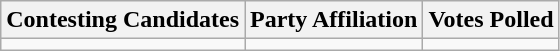<table class="wikitable sortable">
<tr>
<th>Contesting Candidates</th>
<th>Party Affiliation</th>
<th>Votes Polled</th>
</tr>
<tr>
<td></td>
<td></td>
<td></td>
</tr>
</table>
